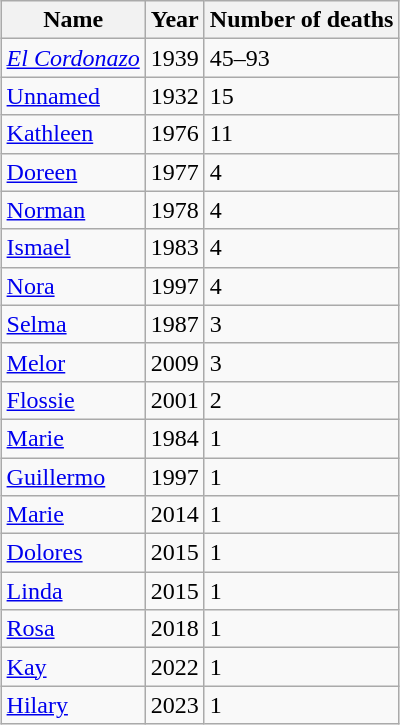<table class="wikitable sortable" style="margin:1em auto;">
<tr>
<th>Name</th>
<th>Year</th>
<th>Number of deaths</th>
</tr>
<tr>
<td><a href='#'><em>El Cordonazo</em></a></td>
<td>1939</td>
<td>45–93</td>
</tr>
<tr>
<td><a href='#'>Unnamed</a></td>
<td>1932</td>
<td>15</td>
</tr>
<tr>
<td><a href='#'>Kathleen</a></td>
<td>1976</td>
<td>11</td>
</tr>
<tr>
<td><a href='#'>Doreen</a></td>
<td>1977</td>
<td>4</td>
</tr>
<tr>
<td><a href='#'>Norman</a></td>
<td>1978</td>
<td>4</td>
</tr>
<tr>
<td><a href='#'>Ismael</a></td>
<td>1983</td>
<td>4</td>
</tr>
<tr>
<td><a href='#'>Nora</a></td>
<td>1997</td>
<td>4</td>
</tr>
<tr>
<td><a href='#'>Selma</a></td>
<td>1987</td>
<td>3</td>
</tr>
<tr>
<td><a href='#'>Melor</a></td>
<td>2009</td>
<td>3</td>
</tr>
<tr>
<td><a href='#'>Flossie</a></td>
<td>2001</td>
<td>2</td>
</tr>
<tr>
<td><a href='#'>Marie</a></td>
<td>1984</td>
<td>1</td>
</tr>
<tr>
<td><a href='#'>Guillermo</a></td>
<td>1997</td>
<td>1</td>
</tr>
<tr>
<td><a href='#'>Marie</a></td>
<td>2014</td>
<td>1</td>
</tr>
<tr>
<td><a href='#'>Dolores</a></td>
<td>2015</td>
<td>1</td>
</tr>
<tr>
<td><a href='#'>Linda</a></td>
<td>2015</td>
<td>1</td>
</tr>
<tr>
<td><a href='#'>Rosa</a></td>
<td>2018</td>
<td>1</td>
</tr>
<tr>
<td><a href='#'>Kay</a></td>
<td>2022</td>
<td>1</td>
</tr>
<tr>
<td><a href='#'>Hilary</a></td>
<td>2023</td>
<td>1</td>
</tr>
</table>
